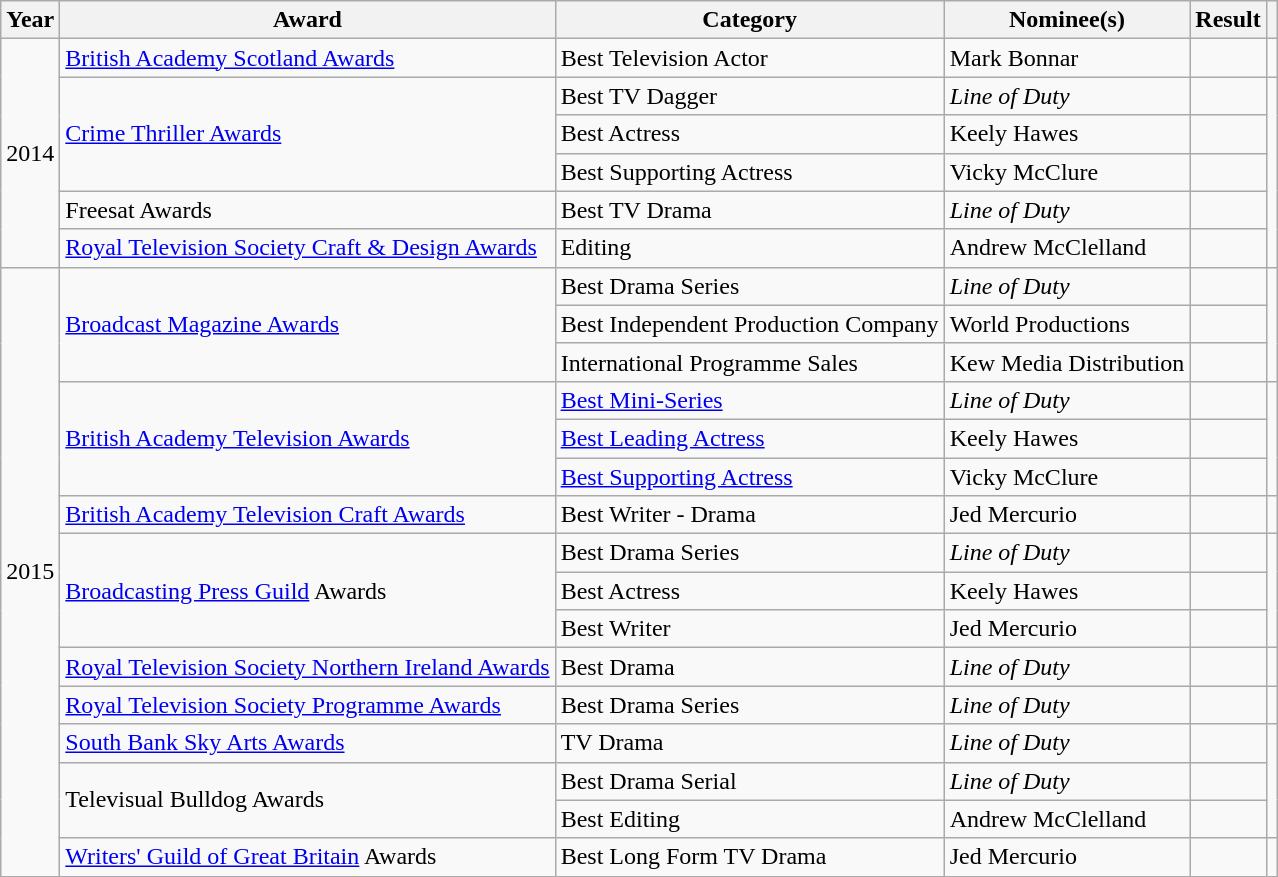<table class="wikitable">
<tr>
<th>Year</th>
<th>Award</th>
<th>Category</th>
<th>Nominee(s)</th>
<th>Result</th>
<th></th>
</tr>
<tr>
<td rowspan="6">2014</td>
<td><a href='#'>British Academy Scotland Awards</a></td>
<td>Best Television Actor</td>
<td>Mark Bonnar</td>
<td></td>
<td></td>
</tr>
<tr>
<td rowspan="3"><a href='#'>Crime Thriller Awards</a></td>
<td>Best TV Dagger</td>
<td><em>Line of Duty</em></td>
<td></td>
<td rowspan="5"></td>
</tr>
<tr>
<td>Best Actress</td>
<td>Keely Hawes</td>
<td></td>
</tr>
<tr>
<td>Best Supporting Actress</td>
<td>Vicky McClure</td>
<td></td>
</tr>
<tr>
<td>Freesat Awards</td>
<td>Best TV Drama</td>
<td><em>Line of Duty</em></td>
<td></td>
</tr>
<tr>
<td><a href='#'>Royal Television Society Craft & Design Awards</a></td>
<td>Editing</td>
<td>Andrew McClelland</td>
<td></td>
</tr>
<tr>
<td rowspan="16">2015</td>
<td rowspan="3"><a href='#'>Broadcast Magazine Awards</a></td>
<td>Best Drama Series</td>
<td><em>Line of Duty</em></td>
<td></td>
<td rowspan="3"></td>
</tr>
<tr>
<td>Best Independent Production Company</td>
<td>World Productions</td>
<td></td>
</tr>
<tr>
<td>International Programme Sales</td>
<td>Kew Media Distribution</td>
<td></td>
</tr>
<tr>
<td rowspan="3"><a href='#'>British Academy Television Awards</a></td>
<td><a href='#'>Best Mini-Series</a></td>
<td><em>Line of Duty</em></td>
<td></td>
<td rowspan="3"></td>
</tr>
<tr>
<td><a href='#'>Best Leading Actress</a></td>
<td>Keely Hawes</td>
<td></td>
</tr>
<tr>
<td><a href='#'>Best Supporting Actress</a></td>
<td>Vicky McClure</td>
<td></td>
</tr>
<tr>
<td><a href='#'>British Academy Television Craft Awards</a></td>
<td>Best Writer - Drama</td>
<td>Jed Mercurio</td>
<td></td>
<td></td>
</tr>
<tr>
<td rowspan="3"><a href='#'>Broadcasting Press Guild</a> Awards</td>
<td>Best Drama Series</td>
<td><em>Line of Duty</em></td>
<td></td>
<td rowspan="3"></td>
</tr>
<tr>
<td>Best Actress</td>
<td>Keely Hawes</td>
<td></td>
</tr>
<tr>
<td>Best Writer</td>
<td>Jed Mercurio</td>
<td></td>
</tr>
<tr>
<td><a href='#'>Royal Television Society Northern Ireland Awards</a></td>
<td>Best Drama</td>
<td><em>Line of Duty</em></td>
<td></td>
<td></td>
</tr>
<tr>
<td><a href='#'>Royal Television Society Programme Awards</a></td>
<td>Best Drama Series</td>
<td><em>Line of Duty</em></td>
<td></td>
<td></td>
</tr>
<tr>
<td><a href='#'>South Bank Sky Arts Awards</a></td>
<td>TV Drama</td>
<td><em>Line of Duty</em></td>
<td></td>
<td rowspan="3"></td>
</tr>
<tr>
<td rowspan="2">Televisual Bulldog Awards</td>
<td>Best Drama Serial</td>
<td><em>Line of Duty</em></td>
<td></td>
</tr>
<tr>
<td>Best Editing</td>
<td>Andrew McClelland</td>
<td></td>
</tr>
<tr>
<td><a href='#'>Writers' Guild of Great Britain</a> Awards</td>
<td>Best Long Form TV Drama</td>
<td>Jed Mercurio</td>
<td></td>
<td></td>
</tr>
</table>
